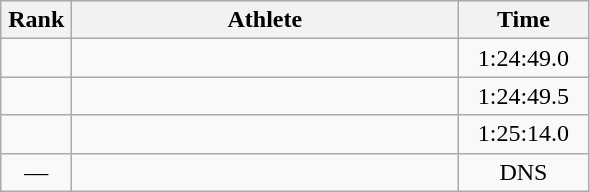<table class=wikitable style="text-align:center">
<tr>
<th width=40>Rank</th>
<th width=250>Athlete</th>
<th width=80>Time</th>
</tr>
<tr>
<td></td>
<td align=left></td>
<td>1:24:49.0</td>
</tr>
<tr>
<td></td>
<td align=left></td>
<td>1:24:49.5</td>
</tr>
<tr>
<td></td>
<td align=left></td>
<td>1:25:14.0</td>
</tr>
<tr>
<td>—</td>
<td align=left></td>
<td>DNS</td>
</tr>
</table>
